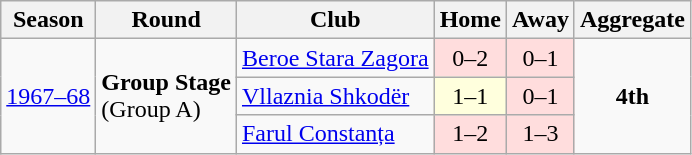<table class="wikitable">
<tr>
<th>Season</th>
<th>Round</th>
<th>Club</th>
<th>Home</th>
<th>Away</th>
<th>Aggregate</th>
</tr>
<tr>
<td rowspan="3"><a href='#'>1967–68</a></td>
<td rowspan=3><strong>Group Stage</strong><br>(Group A)</td>
<td> <a href='#'>Beroe Stara Zagora</a></td>
<td style="text-align:center; background:#fdd;">0–2</td>
<td style="text-align:center; background:#fdd;">0–1</td>
<td style="text-align:center;" rowspan=3><strong>4th</strong></td>
</tr>
<tr>
<td> <a href='#'>Vllaznia Shkodër</a></td>
<td style="text-align:center; background:#ffd;">1–1</td>
<td style="text-align:center; background:#fdd;">0–1</td>
</tr>
<tr>
<td> <a href='#'>Farul Constanța</a></td>
<td style="text-align:center; background:#fdd;">1–2</td>
<td style="text-align:center; background:#fdd;">1–3</td>
</tr>
</table>
